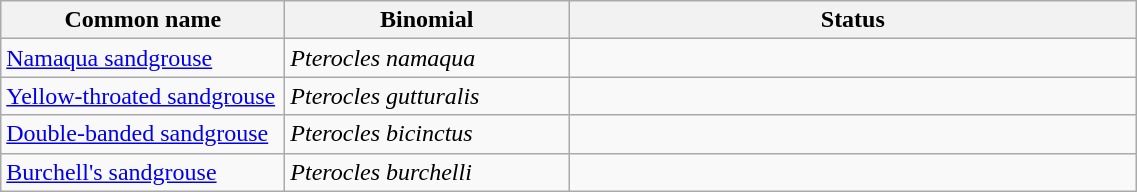<table width=60% class="wikitable">
<tr>
<th width=25%>Common name</th>
<th width=25%>Binomial</th>
<th width=50%>Status</th>
</tr>
<tr>
<td><a href='#'>Namaqua sandgrouse</a></td>
<td><em>Pterocles namaqua</em></td>
<td></td>
</tr>
<tr>
<td><a href='#'>Yellow-throated sandgrouse</a></td>
<td><em>Pterocles gutturalis</em></td>
<td></td>
</tr>
<tr>
<td><a href='#'>Double-banded sandgrouse</a></td>
<td><em>Pterocles bicinctus</em></td>
<td></td>
</tr>
<tr>
<td><a href='#'>Burchell's sandgrouse</a></td>
<td><em>Pterocles burchelli</em></td>
<td></td>
</tr>
</table>
